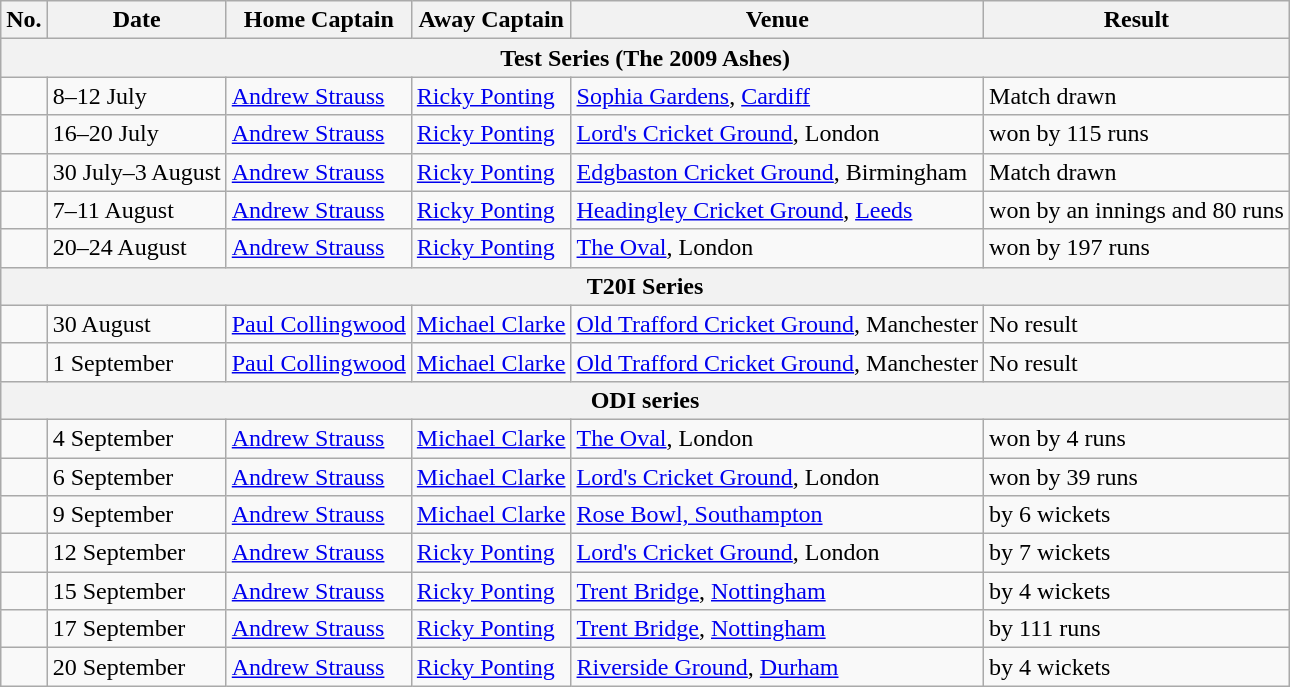<table class="wikitable">
<tr>
<th>No.</th>
<th>Date</th>
<th>Home Captain</th>
<th>Away Captain</th>
<th>Venue</th>
<th>Result</th>
</tr>
<tr>
<th colspan="9">Test Series (The 2009 Ashes)</th>
</tr>
<tr>
<td></td>
<td>8–12 July</td>
<td><a href='#'>Andrew Strauss</a></td>
<td><a href='#'>Ricky Ponting</a></td>
<td><a href='#'>Sophia Gardens</a>, <a href='#'>Cardiff</a></td>
<td>Match drawn</td>
</tr>
<tr>
<td></td>
<td>16–20 July</td>
<td><a href='#'>Andrew Strauss</a></td>
<td><a href='#'>Ricky Ponting</a></td>
<td><a href='#'>Lord's Cricket Ground</a>, London</td>
<td> won by 115 runs</td>
</tr>
<tr>
<td></td>
<td>30 July–3 August</td>
<td><a href='#'>Andrew Strauss</a></td>
<td><a href='#'>Ricky Ponting</a></td>
<td><a href='#'>Edgbaston Cricket Ground</a>, Birmingham</td>
<td>Match drawn</td>
</tr>
<tr>
<td></td>
<td>7–11 August</td>
<td><a href='#'>Andrew Strauss</a></td>
<td><a href='#'>Ricky Ponting</a></td>
<td><a href='#'>Headingley Cricket Ground</a>, <a href='#'>Leeds</a></td>
<td> won by an innings and 80 runs</td>
</tr>
<tr>
<td></td>
<td>20–24 August</td>
<td><a href='#'>Andrew Strauss</a></td>
<td><a href='#'>Ricky Ponting</a></td>
<td><a href='#'>The Oval</a>, London</td>
<td> won by 197 runs</td>
</tr>
<tr>
<th colspan="9">T20I Series</th>
</tr>
<tr>
<td></td>
<td>30 August</td>
<td><a href='#'>Paul Collingwood</a></td>
<td><a href='#'>Michael Clarke</a></td>
<td><a href='#'>Old Trafford Cricket Ground</a>, Manchester</td>
<td>No result</td>
</tr>
<tr>
<td></td>
<td>1 September</td>
<td><a href='#'>Paul Collingwood</a></td>
<td><a href='#'>Michael Clarke</a></td>
<td><a href='#'>Old Trafford Cricket Ground</a>, Manchester</td>
<td>No result</td>
</tr>
<tr>
<th colspan="9">ODI series</th>
</tr>
<tr>
<td></td>
<td>4 September</td>
<td><a href='#'>Andrew Strauss</a></td>
<td><a href='#'>Michael Clarke</a></td>
<td><a href='#'>The Oval</a>, London</td>
<td> won by 4 runs</td>
</tr>
<tr>
<td></td>
<td>6 September</td>
<td><a href='#'>Andrew Strauss</a></td>
<td><a href='#'>Michael Clarke</a></td>
<td><a href='#'>Lord's Cricket Ground</a>, London</td>
<td> won by 39 runs</td>
</tr>
<tr>
<td></td>
<td>9 September</td>
<td><a href='#'>Andrew Strauss</a></td>
<td><a href='#'>Michael Clarke</a></td>
<td><a href='#'>Rose Bowl, Southampton</a></td>
<td> by 6 wickets</td>
</tr>
<tr>
<td></td>
<td>12 September</td>
<td><a href='#'>Andrew Strauss</a></td>
<td><a href='#'>Ricky Ponting</a></td>
<td><a href='#'>Lord's Cricket Ground</a>, London</td>
<td> by 7 wickets</td>
</tr>
<tr>
<td></td>
<td>15 September</td>
<td><a href='#'>Andrew Strauss</a></td>
<td><a href='#'>Ricky Ponting</a></td>
<td><a href='#'>Trent Bridge</a>, <a href='#'>Nottingham</a></td>
<td> by 4 wickets</td>
</tr>
<tr>
<td></td>
<td>17 September</td>
<td><a href='#'>Andrew Strauss</a></td>
<td><a href='#'>Ricky Ponting</a></td>
<td><a href='#'>Trent Bridge</a>, <a href='#'>Nottingham</a></td>
<td> by 111 runs</td>
</tr>
<tr>
<td></td>
<td>20 September</td>
<td><a href='#'>Andrew Strauss</a></td>
<td><a href='#'>Ricky Ponting</a></td>
<td><a href='#'>Riverside Ground</a>, <a href='#'>Durham</a></td>
<td> by 4 wickets</td>
</tr>
</table>
